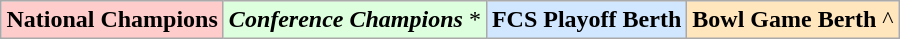<table class="wikitable" style="margin:1em auto;">
<tr>
<td bgcolor="#FFCCCC"><strong>National Champions</strong> </td>
<td bgcolor="#DDFFDD"><strong><em>Conference Champions</em></strong> *</td>
<td bgcolor="#D0E7FF"><strong>FCS Playoff Berth</strong> </td>
<td bgcolor="#FFE6BD"><strong>Bowl Game Berth</strong> ^</td>
</tr>
</table>
